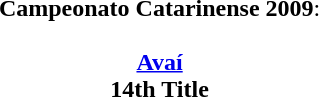<table width=95%>
<tr align=center>
<td><strong>Campeonato Catarinense 2009</strong>:<br><br><strong><a href='#'>Avaí</a></strong><br><strong>14th Title</strong></td>
</tr>
</table>
